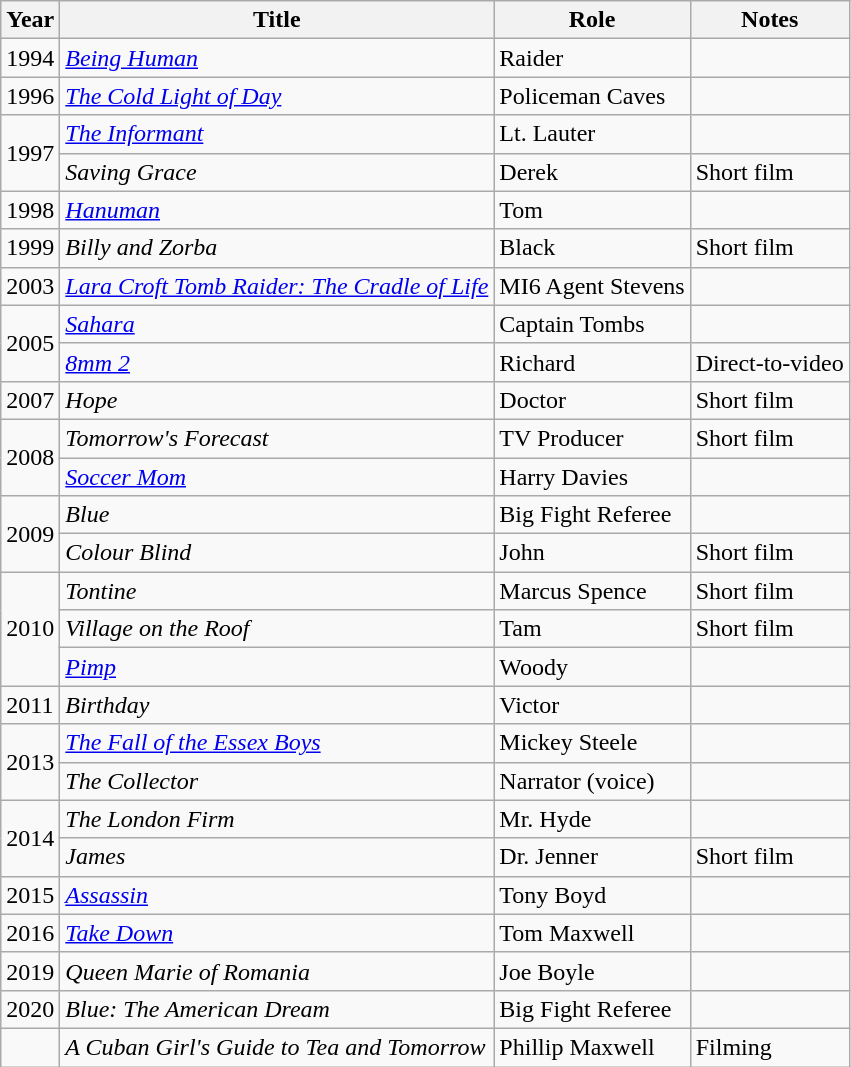<table class="wikitable sortable">
<tr>
<th>Year</th>
<th>Title</th>
<th>Role</th>
<th class="unsortable">Notes</th>
</tr>
<tr>
<td rowspan="1">1994</td>
<td><a href='#'><em>Being Human</em></a></td>
<td>Raider</td>
<td></td>
</tr>
<tr>
<td rowspan="1">1996</td>
<td><em><a href='#'>The Cold Light of Day</a></em></td>
<td>Policeman Caves</td>
<td></td>
</tr>
<tr>
<td rowspan="2">1997</td>
<td><a href='#'><em>The Informant</em></a></td>
<td>Lt. Lauter</td>
<td></td>
</tr>
<tr>
<td><em>Saving Grace</em></td>
<td>Derek</td>
<td>Short film</td>
</tr>
<tr>
<td rowspan="1">1998</td>
<td><a href='#'><em>Hanuman</em></a></td>
<td>Tom</td>
<td></td>
</tr>
<tr>
<td rowspan="1">1999</td>
<td><em>Billy and Zorba</em></td>
<td>Black</td>
<td>Short film</td>
</tr>
<tr>
<td rowspan="1">2003</td>
<td><a href='#'><em>Lara Croft Tomb Raider: The Cradle of Life</em></a></td>
<td>MI6 Agent Stevens</td>
<td></td>
</tr>
<tr>
<td rowspan="2">2005</td>
<td><a href='#'><em>Sahara</em></a></td>
<td>Captain Tombs</td>
<td></td>
</tr>
<tr>
<td><em><a href='#'>8mm 2</a></em></td>
<td>Richard</td>
<td>Direct-to-video</td>
</tr>
<tr>
<td rowspan="1">2007</td>
<td><em>Hope</em></td>
<td>Doctor</td>
<td>Short film</td>
</tr>
<tr>
<td rowspan="2">2008</td>
<td><em>Tomorrow's Forecast</em></td>
<td>TV Producer</td>
<td>Short film</td>
</tr>
<tr>
<td><a href='#'><em>Soccer Mom</em></a></td>
<td>Harry Davies</td>
<td></td>
</tr>
<tr>
<td rowspan="2">2009</td>
<td><em>Blue</em></td>
<td>Big Fight Referee</td>
<td></td>
</tr>
<tr>
<td><em>Colour Blind</em></td>
<td>John</td>
<td>Short film</td>
</tr>
<tr>
<td rowspan="3">2010</td>
<td><em>Tontine</em></td>
<td>Marcus Spence</td>
<td>Short film</td>
</tr>
<tr>
<td><em>Village on the Roof</em></td>
<td>Tam</td>
<td>Short film</td>
</tr>
<tr>
<td><a href='#'><em>Pimp</em></a></td>
<td>Woody</td>
<td></td>
</tr>
<tr>
<td rowspan="1">2011</td>
<td><em>Birthday</em></td>
<td>Victor</td>
<td></td>
</tr>
<tr>
<td rowspan="2">2013</td>
<td><em><a href='#'>The Fall of the Essex Boys</a></em></td>
<td>Mickey Steele</td>
<td></td>
</tr>
<tr>
<td><em>The Collector</em></td>
<td>Narrator (voice)</td>
<td></td>
</tr>
<tr>
<td rowspan="2">2014</td>
<td><em>The London Firm</em></td>
<td>Mr. Hyde</td>
<td></td>
</tr>
<tr>
<td><em>James</em></td>
<td>Dr. Jenner</td>
<td>Short film</td>
</tr>
<tr>
<td rowspan="1">2015</td>
<td><a href='#'><em>Assassin</em></a></td>
<td>Tony Boyd</td>
<td></td>
</tr>
<tr>
<td rowspan="1">2016</td>
<td><a href='#'><em>Take Down</em></a></td>
<td>Tom Maxwell</td>
<td></td>
</tr>
<tr>
<td rowspan="1">2019</td>
<td><em>Queen Marie of Romania</em></td>
<td>Joe Boyle</td>
<td></td>
</tr>
<tr>
<td rowspan="1">2020</td>
<td><em>Blue: The American Dream</em></td>
<td>Big Fight Referee</td>
<td></td>
</tr>
<tr>
<td></td>
<td><em>A Cuban Girl's Guide to Tea and Tomorrow</em></td>
<td>Phillip Maxwell</td>
<td>Filming</td>
</tr>
</table>
